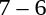<table style="text-align:center">
<tr>
<th width=200></th>
<th width=100></th>
<th width=200></th>
</tr>
<tr>
<td align=right><strong></strong></td>
<td>7 – 6</td>
<td align=left></td>
</tr>
</table>
